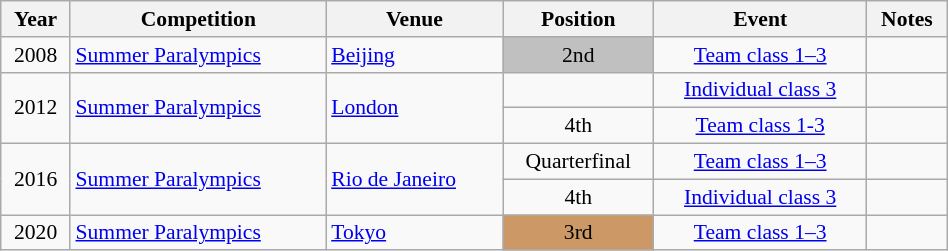<table class="wikitable" width=50% style="font-size:90%; text-align:center;">
<tr>
<th>Year</th>
<th>Competition</th>
<th>Venue</th>
<th>Position</th>
<th>Event</th>
<th>Notes</th>
</tr>
<tr>
<td rowspan=1>2008</td>
<td rowspan=1 align=left><a href='#'>Summer Paralympics</a></td>
<td rowspan=1 align=left> <a href='#'>Beijing</a></td>
<td bgcolor=silver>2nd</td>
<td><a href='#'>Team class 1–3</a></td>
<td></td>
</tr>
<tr>
<td rowspan=2>2012</td>
<td rowspan=2 align=left><a href='#'>Summer Paralympics</a></td>
<td rowspan=2 align=left> <a href='#'>London</a></td>
<td></td>
<td><a href='#'>Individual class 3</a></td>
<td></td>
</tr>
<tr>
<td>4th</td>
<td><a href='#'>Team class 1-3</a></td>
<td></td>
</tr>
<tr>
<td rowspan=2>2016</td>
<td rowspan=2 align=left><a href='#'>Summer Paralympics</a></td>
<td rowspan=2 align=left> <a href='#'>Rio de Janeiro</a></td>
<td>Quarterfinal</td>
<td><a href='#'>Team class 1–3</a></td>
<td></td>
</tr>
<tr>
<td>4th</td>
<td><a href='#'>Individual class 3</a></td>
<td></td>
</tr>
<tr>
<td rowspan=1>2020</td>
<td rowspan=1 align=left><a href='#'>Summer Paralympics</a></td>
<td rowspan=1 align=left> <a href='#'>Tokyo</a></td>
<td bgcolor=cc9966>3rd</td>
<td><a href='#'>Team class 1–3</a></td>
<td></td>
</tr>
</table>
